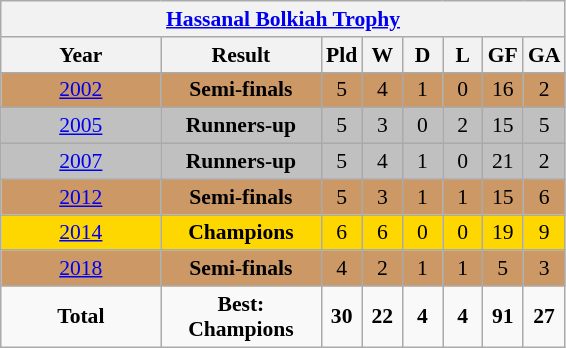<table class="wikitable" style="text-align: center;font-size:90%;">
<tr>
<th colspan=8><a href='#'>Hassanal Bolkiah Trophy</a></th>
</tr>
<tr>
<th width=100>Year</th>
<th width=100>Result</th>
<th width=20>Pld</th>
<th width=20>W</th>
<th width=20>D</th>
<th width=20>L</th>
<th width=20>GF</th>
<th width=20>GA</th>
</tr>
<tr bgcolor="#cc9966">
<td> <a href='#'>2002</a></td>
<td><strong>Semi-finals</strong></td>
<td>5</td>
<td>4</td>
<td>1</td>
<td>0</td>
<td>16</td>
<td>2</td>
</tr>
<tr style="background:Silver;">
<td> <a href='#'>2005</a></td>
<td><strong>Runners-up</strong></td>
<td>5</td>
<td>3</td>
<td>0</td>
<td>2</td>
<td>15</td>
<td>5</td>
</tr>
<tr style="background:Silver;">
<td> <a href='#'>2007</a></td>
<td><strong>Runners-up</strong></td>
<td>5</td>
<td>4</td>
<td>1</td>
<td>0</td>
<td>21</td>
<td>2</td>
</tr>
<tr bgcolor="#cc9966">
<td> <a href='#'>2012</a></td>
<td><strong>Semi-finals</strong></td>
<td>5</td>
<td>3</td>
<td>1</td>
<td>1</td>
<td>15</td>
<td>6</td>
</tr>
<tr style="background:#FFD700;">
<td> <a href='#'>2014</a></td>
<td><strong>Champions</strong></td>
<td>6</td>
<td>6</td>
<td>0</td>
<td>0</td>
<td>19</td>
<td>9</td>
</tr>
<tr bgcolor="#cc9966">
<td> <a href='#'>2018</a></td>
<td><strong>Semi-finals</strong></td>
<td>4</td>
<td>2</td>
<td>1</td>
<td>1</td>
<td>5</td>
<td>3</td>
</tr>
<tr>
<td><strong>Total</strong></td>
<td><strong>Best: Champions</strong></td>
<td><strong>30</strong></td>
<td><strong>22</strong></td>
<td><strong>4</strong></td>
<td><strong>4</strong></td>
<td><strong>91</strong></td>
<td><strong>27</strong></td>
</tr>
</table>
